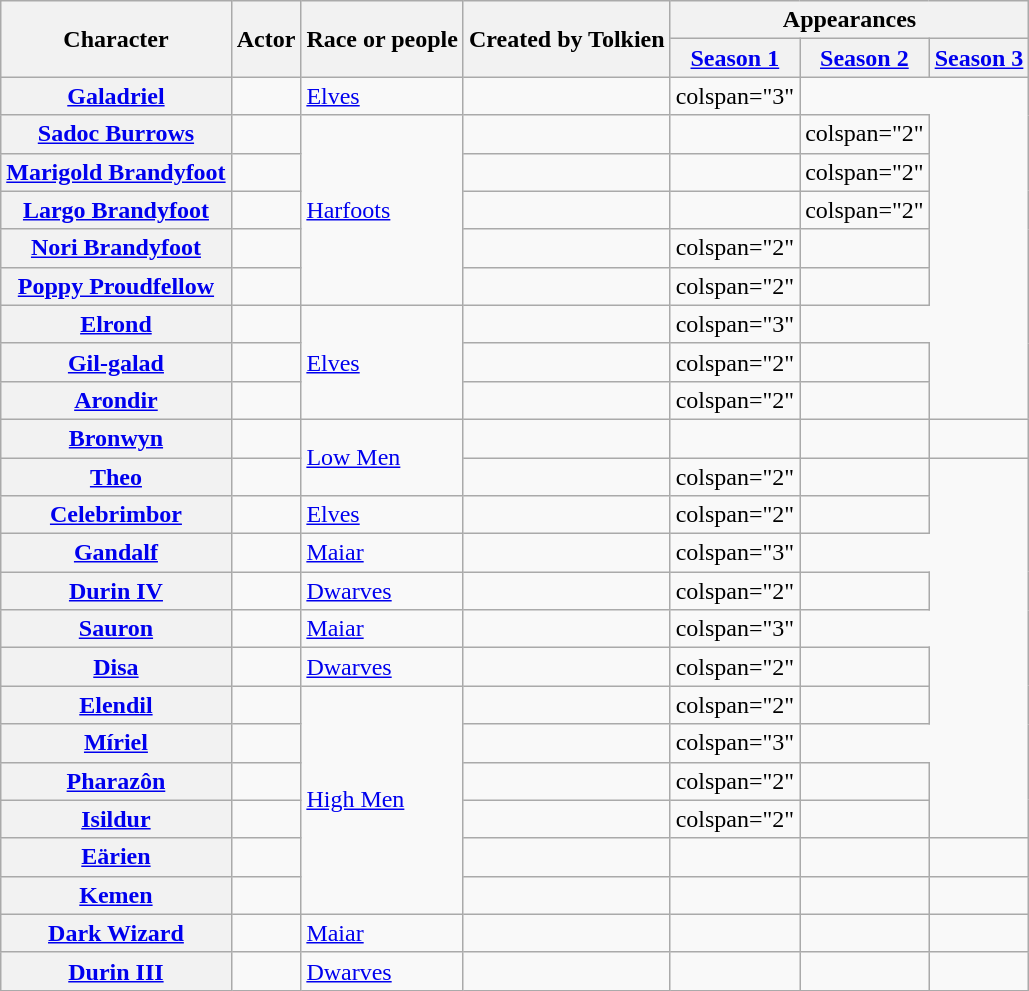<table class="wikitable sortable defaultcenter col1left col2left plainrowheaders">
<tr>
<th scope="col" rowspan="2">Character</th>
<th scope="col" rowspan="2">Actor</th>
<th scope="col" rowspan="2">Race or people</th>
<th scope="col" rowspan="2">Created by Tolkien</th>
<th scope="colgroup" colspan="3">Appearances</th>
</tr>
<tr>
<th scope="col"><a href='#'>Season 1</a></th>
<th scope="col"><a href='#'>Season 2</a></th>
<th scope="col"><a href='#'>Season 3</a></th>
</tr>
<tr>
<th scope="row"><a href='#'>Galadriel</a></th>
<td></td>
<td><a href='#'>Elves</a></td>
<td></td>
<td>colspan="3" </td>
</tr>
<tr>
<th scope="row"><a href='#'>Sadoc Burrows</a></th>
<td></td>
<td rowspan="5"><a href='#'>Harfoots</a></td>
<td></td>
<td></td>
<td>colspan="2" </td>
</tr>
<tr>
<th scope="row"><a href='#'>Marigold Brandyfoot</a></th>
<td></td>
<td></td>
<td></td>
<td>colspan="2" </td>
</tr>
<tr>
<th scope="row"><a href='#'>Largo Brandyfoot</a></th>
<td></td>
<td></td>
<td></td>
<td>colspan="2" </td>
</tr>
<tr>
<th scope="row"><a href='#'>Nori Brandyfoot</a></th>
<td></td>
<td></td>
<td>colspan="2" </td>
<td></td>
</tr>
<tr>
<th scope="row"><a href='#'>Poppy Proudfellow</a></th>
<td></td>
<td></td>
<td>colspan="2" </td>
<td></td>
</tr>
<tr>
<th scope="row"><a href='#'>Elrond</a></th>
<td></td>
<td rowspan="3"><a href='#'>Elves</a></td>
<td></td>
<td>colspan="3" </td>
</tr>
<tr>
<th scope="row"><a href='#'>Gil-galad</a></th>
<td></td>
<td></td>
<td>colspan="2" </td>
<td></td>
</tr>
<tr>
<th scope="row"><a href='#'>Arondir</a></th>
<td></td>
<td></td>
<td>colspan="2" </td>
<td></td>
</tr>
<tr>
<th scope="row"><a href='#'>Bronwyn</a></th>
<td></td>
<td rowspan="2"><a href='#'>Low Men</a></td>
<td></td>
<td></td>
<td></td>
<td></td>
</tr>
<tr>
<th scope="row"><a href='#'>Theo</a></th>
<td></td>
<td></td>
<td>colspan="2" </td>
<td></td>
</tr>
<tr>
<th scope="row"><a href='#'>Celebrimbor</a></th>
<td></td>
<td><a href='#'>Elves</a></td>
<td></td>
<td>colspan="2" </td>
<td></td>
</tr>
<tr>
<th scope="row"><a href='#'>Gandalf</a></th>
<td></td>
<td><a href='#'>Maiar</a></td>
<td></td>
<td>colspan="3" </td>
</tr>
<tr>
<th scope="row"><a href='#'>Durin IV</a></th>
<td></td>
<td><a href='#'>Dwarves</a></td>
<td></td>
<td>colspan="2" </td>
<td></td>
</tr>
<tr>
<th scope="row"><a href='#'>Sauron</a></th>
<td></td>
<td><a href='#'>Maiar</a></td>
<td></td>
<td>colspan="3" </td>
</tr>
<tr>
<th scope="row"><a href='#'>Disa</a></th>
<td></td>
<td><a href='#'>Dwarves</a></td>
<td></td>
<td>colspan="2" </td>
<td></td>
</tr>
<tr>
<th scope="row"><a href='#'>Elendil</a></th>
<td></td>
<td rowspan="6"><a href='#'>High Men</a></td>
<td></td>
<td>colspan="2" </td>
<td></td>
</tr>
<tr>
<th scope="row"><a href='#'>Míriel</a></th>
<td></td>
<td></td>
<td>colspan="3" </td>
</tr>
<tr>
<th scope="row"><a href='#'>Pharazôn</a></th>
<td></td>
<td></td>
<td>colspan="2" </td>
<td></td>
</tr>
<tr>
<th scope="row"><a href='#'>Isildur</a></th>
<td></td>
<td></td>
<td>colspan="2" </td>
<td></td>
</tr>
<tr>
<th scope="row"><a href='#'>Eärien</a></th>
<td></td>
<td></td>
<td></td>
<td></td>
<td></td>
</tr>
<tr>
<th scope="row"><a href='#'>Kemen</a></th>
<td></td>
<td></td>
<td></td>
<td></td>
<td></td>
</tr>
<tr>
<th scope="row"><a href='#'>Dark Wizard</a></th>
<td></td>
<td><a href='#'>Maiar</a></td>
<td></td>
<td></td>
<td></td>
<td></td>
</tr>
<tr>
<th scope="row"><a href='#'>Durin III</a></th>
<td></td>
<td><a href='#'>Dwarves</a></td>
<td></td>
<td></td>
<td></td>
<td></td>
</tr>
</table>
